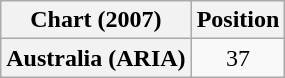<table class="wikitable plainrowheaders" style="text-align:center">
<tr>
<th>Chart (2007)</th>
<th>Position</th>
</tr>
<tr>
<th scope="row">Australia (ARIA)</th>
<td>37</td>
</tr>
</table>
